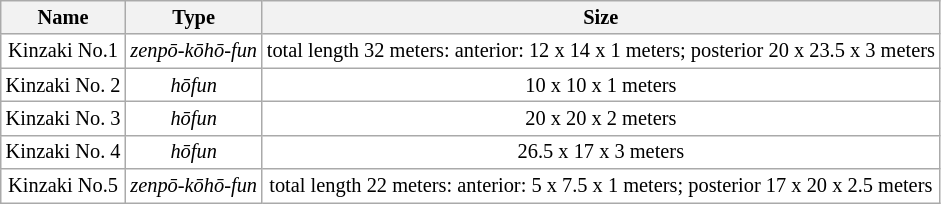<table class="wikitable" style="text-align:center;background:#ffffff;white-space:nowrap;font-size:85%">
<tr>
<th>Name</th>
<th>Type</th>
<th>Size</th>
</tr>
<tr>
<td>Kinzaki No.1</td>
<td><em>zenpō-kōhō-fun</em></td>
<td>total length 32 meters: anterior: 12 x 14 x 1 meters; posterior 20 x 23.5 x 3 meters</td>
</tr>
<tr>
<td>Kinzaki No. 2</td>
<td><em>hōfun</em></td>
<td>10 x 10 x 1 meters</td>
</tr>
<tr>
<td>Kinzaki No. 3</td>
<td><em>hōfun</em></td>
<td>20 x 20 x 2 meters</td>
</tr>
<tr>
<td>Kinzaki No. 4</td>
<td><em>hōfun</em></td>
<td>26.5 x 17 x 3 meters</td>
</tr>
<tr>
<td>Kinzaki No.5</td>
<td><em>zenpō-kōhō-fun</em></td>
<td>total length 22 meters: anterior: 5 x 7.5 x 1 meters; posterior 17 x 20 x 2.5 meters</td>
</tr>
</table>
